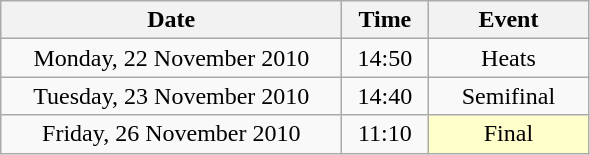<table class = "wikitable" style="text-align:center;">
<tr>
<th width=220>Date</th>
<th width=50>Time</th>
<th width=100>Event</th>
</tr>
<tr>
<td>Monday, 22 November 2010</td>
<td>14:50</td>
<td>Heats</td>
</tr>
<tr>
<td>Tuesday, 23 November 2010</td>
<td>14:40</td>
<td>Semifinal</td>
</tr>
<tr>
<td>Friday, 26 November 2010</td>
<td>11:10</td>
<td bgcolor=ffffcc>Final</td>
</tr>
</table>
